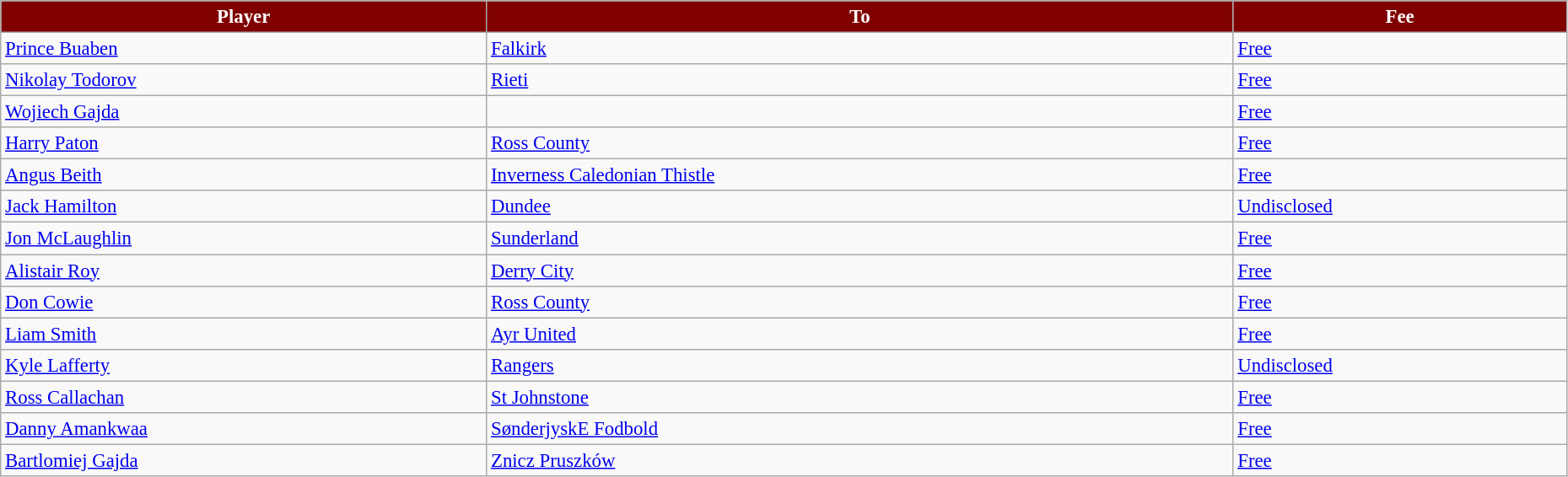<table class="wikitable" style="text-align:left; font-size:95%;width:98%;">
<tr>
<th style="background:maroon; color:white;">Player</th>
<th style="background:maroon; color:white;">To</th>
<th style="background:maroon; color:white;">Fee</th>
</tr>
<tr>
<td> <a href='#'>Prince Buaben</a></td>
<td> <a href='#'>Falkirk</a></td>
<td><a href='#'>Free</a></td>
</tr>
<tr>
<td> <a href='#'>Nikolay Todorov</a></td>
<td> <a href='#'>Rieti</a></td>
<td><a href='#'>Free</a></td>
</tr>
<tr>
<td> <a href='#'>Wojiech Gajda</a></td>
<td></td>
<td><a href='#'>Free</a></td>
</tr>
<tr>
<td> <a href='#'>Harry Paton</a></td>
<td> <a href='#'>Ross County</a></td>
<td><a href='#'>Free</a></td>
</tr>
<tr>
<td> <a href='#'>Angus Beith</a></td>
<td> <a href='#'>Inverness Caledonian Thistle</a></td>
<td><a href='#'>Free</a></td>
</tr>
<tr>
<td> <a href='#'>Jack Hamilton</a></td>
<td> <a href='#'>Dundee</a></td>
<td><a href='#'>Undisclosed</a></td>
</tr>
<tr>
<td> <a href='#'>Jon McLaughlin</a></td>
<td> <a href='#'>Sunderland</a></td>
<td><a href='#'>Free</a></td>
</tr>
<tr>
<td> <a href='#'>Alistair Roy</a></td>
<td> <a href='#'>Derry City</a></td>
<td><a href='#'>Free</a></td>
</tr>
<tr>
<td> <a href='#'>Don Cowie</a></td>
<td> <a href='#'>Ross County</a></td>
<td><a href='#'>Free</a></td>
</tr>
<tr>
<td> <a href='#'>Liam Smith</a></td>
<td> <a href='#'>Ayr United</a></td>
<td><a href='#'>Free</a></td>
</tr>
<tr>
<td> <a href='#'>Kyle Lafferty</a></td>
<td> <a href='#'>Rangers</a></td>
<td><a href='#'>Undisclosed</a></td>
</tr>
<tr>
<td> <a href='#'>Ross Callachan</a></td>
<td> <a href='#'>St Johnstone</a></td>
<td><a href='#'>Free</a></td>
</tr>
<tr>
<td> <a href='#'>Danny Amankwaa</a></td>
<td> <a href='#'>SønderjyskE Fodbold</a></td>
<td><a href='#'>Free</a></td>
</tr>
<tr>
<td> <a href='#'>Bartlomiej Gajda</a></td>
<td> <a href='#'>Znicz Pruszków</a></td>
<td><a href='#'>Free</a></td>
</tr>
</table>
